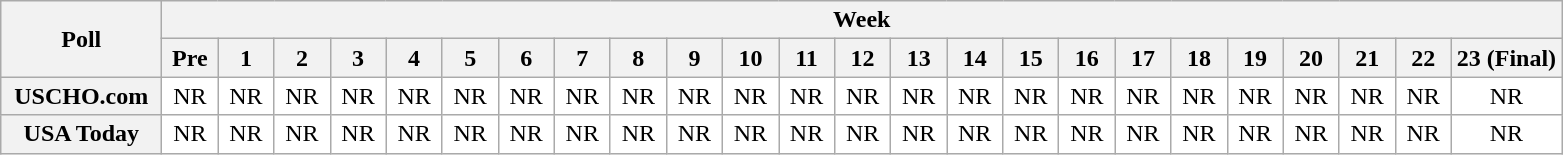<table class="wikitable" style="white-space:nowrap;">
<tr>
<th scope="col" width="100" rowspan="2">Poll</th>
<th colspan="25">Week</th>
</tr>
<tr>
<th scope="col" width="30">Pre</th>
<th scope="col" width="30">1</th>
<th scope="col" width="30">2</th>
<th scope="col" width="30">3</th>
<th scope="col" width="30">4</th>
<th scope="col" width="30">5</th>
<th scope="col" width="30">6</th>
<th scope="col" width="30">7</th>
<th scope="col" width="30">8</th>
<th scope="col" width="30">9</th>
<th scope="col" width="30">10</th>
<th scope="col" width="30">11</th>
<th scope="col" width="30">12</th>
<th scope="col" width="30">13</th>
<th scope="col" width="30">14</th>
<th scope="col" width="30">15</th>
<th scope="col" width="30">16</th>
<th scope="col" width="30">17</th>
<th scope="col" width="30">18</th>
<th scope="col" width="30">19</th>
<th scope="col" width="30">20</th>
<th scope="col" width="30">21</th>
<th scope="col" width="30">22</th>
<th scope="col" width="30">23 (Final)</th>
</tr>
<tr style="text-align:center;">
<th>USCHO.com</th>
<td bgcolor=FFFFFF>NR</td>
<td bgcolor=FFFFFF>NR</td>
<td bgcolor=FFFFFF>NR</td>
<td bgcolor=FFFFFF>NR</td>
<td bgcolor=FFFFFF>NR</td>
<td bgcolor=FFFFFF>NR</td>
<td bgcolor=FFFFFF>NR</td>
<td bgcolor=FFFFFF>NR</td>
<td bgcolor=FFFFFF>NR</td>
<td bgcolor=FFFFFF>NR</td>
<td bgcolor=FFFFFF>NR</td>
<td bgcolor=FFFFFF>NR</td>
<td bgcolor=FFFFFF>NR</td>
<td bgcolor=FFFFFF>NR</td>
<td bgcolor=FFFFFF>NR</td>
<td bgcolor=FFFFFF>NR</td>
<td bgcolor=FFFFFF>NR</td>
<td bgcolor=FFFFFF>NR</td>
<td bgcolor=FFFFFF>NR</td>
<td bgcolor=FFFFFF>NR</td>
<td bgcolor=FFFFFF>NR</td>
<td bgcolor=FFFFFF>NR</td>
<td bgcolor=FFFFFF>NR</td>
<td bgcolor=FFFFFF>NR</td>
</tr>
<tr style="text-align:center;">
<th>USA Today</th>
<td bgcolor=FFFFFF>NR</td>
<td bgcolor=FFFFFF>NR</td>
<td bgcolor=FFFFFF>NR</td>
<td bgcolor=FFFFFF>NR</td>
<td bgcolor=FFFFFF>NR</td>
<td bgcolor=FFFFFF>NR</td>
<td bgcolor=FFFFFF>NR</td>
<td bgcolor=FFFFFF>NR</td>
<td bgcolor=FFFFFF>NR</td>
<td bgcolor=FFFFFF>NR</td>
<td bgcolor=FFFFFF>NR</td>
<td bgcolor=FFFFFF>NR</td>
<td bgcolor=FFFFFF>NR</td>
<td bgcolor=FFFFFF>NR</td>
<td bgcolor=FFFFFF>NR</td>
<td bgcolor=FFFFFF>NR</td>
<td bgcolor=FFFFFF>NR</td>
<td bgcolor=FFFFFF>NR</td>
<td bgcolor=FFFFFF>NR</td>
<td bgcolor=FFFFFF>NR</td>
<td bgcolor=FFFFFF>NR</td>
<td bgcolor=FFFFFF>NR</td>
<td bgcolor=FFFFFF>NR</td>
<td bgcolor=FFFFFF>NR</td>
</tr>
</table>
